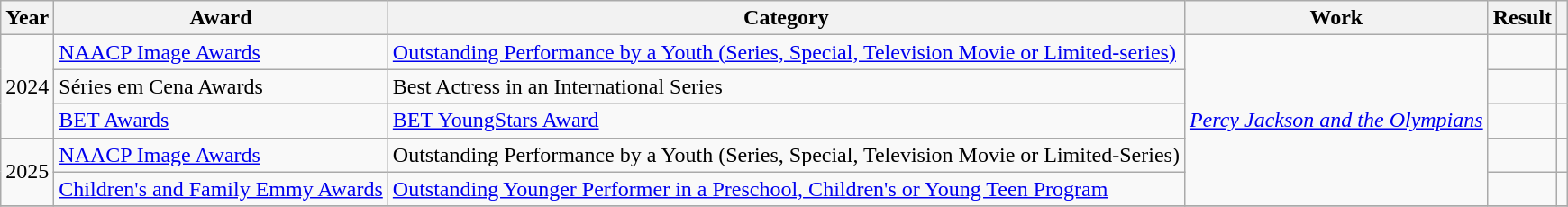<table class="wikitable sortable plainrowheaders">
<tr>
<th scope="col">Year</th>
<th scope="col">Award</th>
<th scope="col">Category</th>
<th scope="col">Work</th>
<th scope="col">Result</th>
<th scope="col" class="unsortable"></th>
</tr>
<tr>
<td align="center" rowspan="3">2024</td>
<td><a href='#'>NAACP Image Awards</a></td>
<td><a href='#'>Outstanding Performance by a Youth (Series, Special, Television Movie or Limited-series)</a></td>
<td rowspan="5"><em><a href='#'>Percy Jackson and the Olympians</a></em></td>
<td></td>
<td align="center"></td>
</tr>
<tr>
<td>Séries em Cena Awards</td>
<td>Best Actress in an International Series</td>
<td></td>
<td align="center"></td>
</tr>
<tr>
<td><a href='#'>BET Awards</a></td>
<td><a href='#'>BET YoungStars Award</a></td>
<td></td>
<td style="text-align:center;"></td>
</tr>
<tr>
<td align="center" rowspan="2">2025</td>
<td><a href='#'>NAACP Image Awards</a></td>
<td>Outstanding Performance by a Youth (Series, Special, Television Movie or Limited-Series)</td>
<td></td>
<td style="text-align:center;"></td>
</tr>
<tr>
<td><a href='#'>Children's and Family Emmy Awards</a></td>
<td><a href='#'>Outstanding Younger Performer in a Preschool, Children's or Young Teen Program</a></td>
<td></td>
<td style="text-align:center;"></td>
</tr>
<tr>
</tr>
</table>
